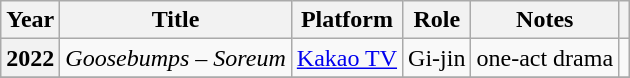<table class="wikitable sortable plainrowheaders">
<tr>
<th scope="col">Year</th>
<th scope="col">Title</th>
<th scope="col">Platform</th>
<th scope="col">Role</th>
<th scope="col">Notes</th>
<th scope="col" class="unsortable"></th>
</tr>
<tr>
<th scope="row">2022</th>
<td><em>Goosebumps – Soreum</em></td>
<td><a href='#'>Kakao TV</a></td>
<td>Gi-jin</td>
<td>one-act drama</td>
<td></td>
</tr>
<tr>
</tr>
</table>
